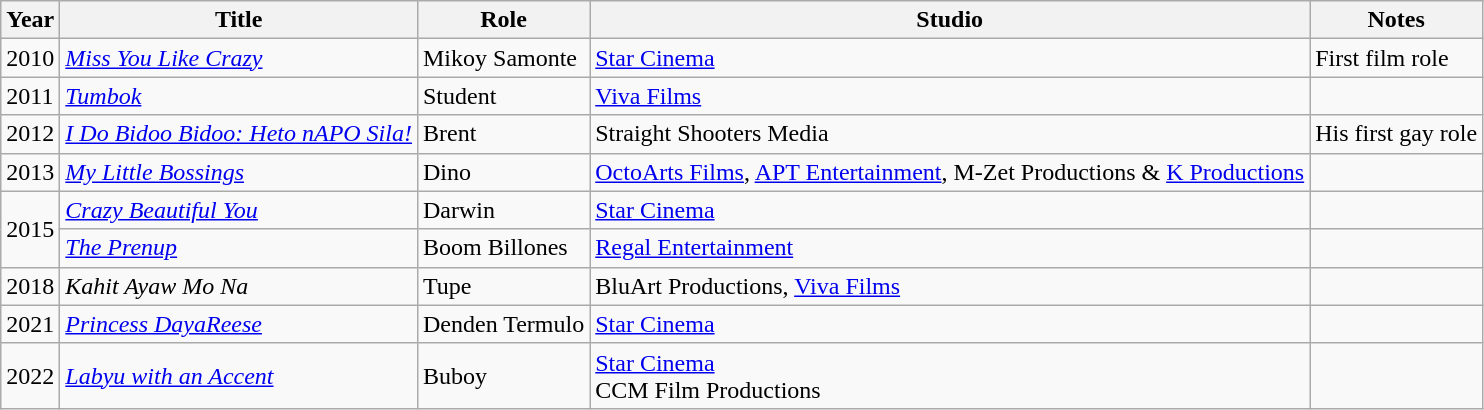<table class="wikitable sortable">
<tr>
<th>Year</th>
<th>Title</th>
<th>Role</th>
<th>Studio</th>
<th>Notes</th>
</tr>
<tr>
<td>2010</td>
<td><em><a href='#'>Miss You Like Crazy</a></em></td>
<td>Mikoy Samonte</td>
<td><a href='#'>Star Cinema</a></td>
<td>First film role</td>
</tr>
<tr>
<td>2011</td>
<td><em><a href='#'>Tumbok</a></em></td>
<td>Student</td>
<td><a href='#'>Viva Films</a></td>
<td></td>
</tr>
<tr>
<td>2012</td>
<td><em><a href='#'>I Do Bidoo Bidoo: Heto nAPO Sila!</a></em></td>
<td>Brent</td>
<td>Straight Shooters Media</td>
<td>His first gay role</td>
</tr>
<tr>
<td>2013</td>
<td><em><a href='#'>My Little Bossings</a></em></td>
<td>Dino</td>
<td><a href='#'>OctoArts Films</a>, <a href='#'>APT Entertainment</a>, M-Zet Productions & <a href='#'>K Productions</a></td>
<td></td>
</tr>
<tr>
<td rowspan="2">2015</td>
<td><em><a href='#'>Crazy Beautiful You</a></em></td>
<td>Darwin</td>
<td><a href='#'>Star Cinema</a></td>
<td></td>
</tr>
<tr>
<td><em><a href='#'>The Prenup</a></em></td>
<td>Boom Billones</td>
<td><a href='#'>Regal Entertainment</a></td>
<td></td>
</tr>
<tr>
<td>2018</td>
<td><em>Kahit Ayaw Mo Na</em></td>
<td>Tupe</td>
<td>BluArt Productions, <a href='#'>Viva Films</a></td>
<td></td>
</tr>
<tr>
<td>2021</td>
<td><em><a href='#'>Princess DayaReese</a></em></td>
<td>Denden Termulo</td>
<td><a href='#'>Star Cinema</a></td>
<td></td>
</tr>
<tr>
<td>2022</td>
<td><em><a href='#'>Labyu with an Accent</a></em></td>
<td>Buboy</td>
<td><a href='#'>Star Cinema</a> <br> CCM Film Productions</td>
<td></td>
</tr>
</table>
